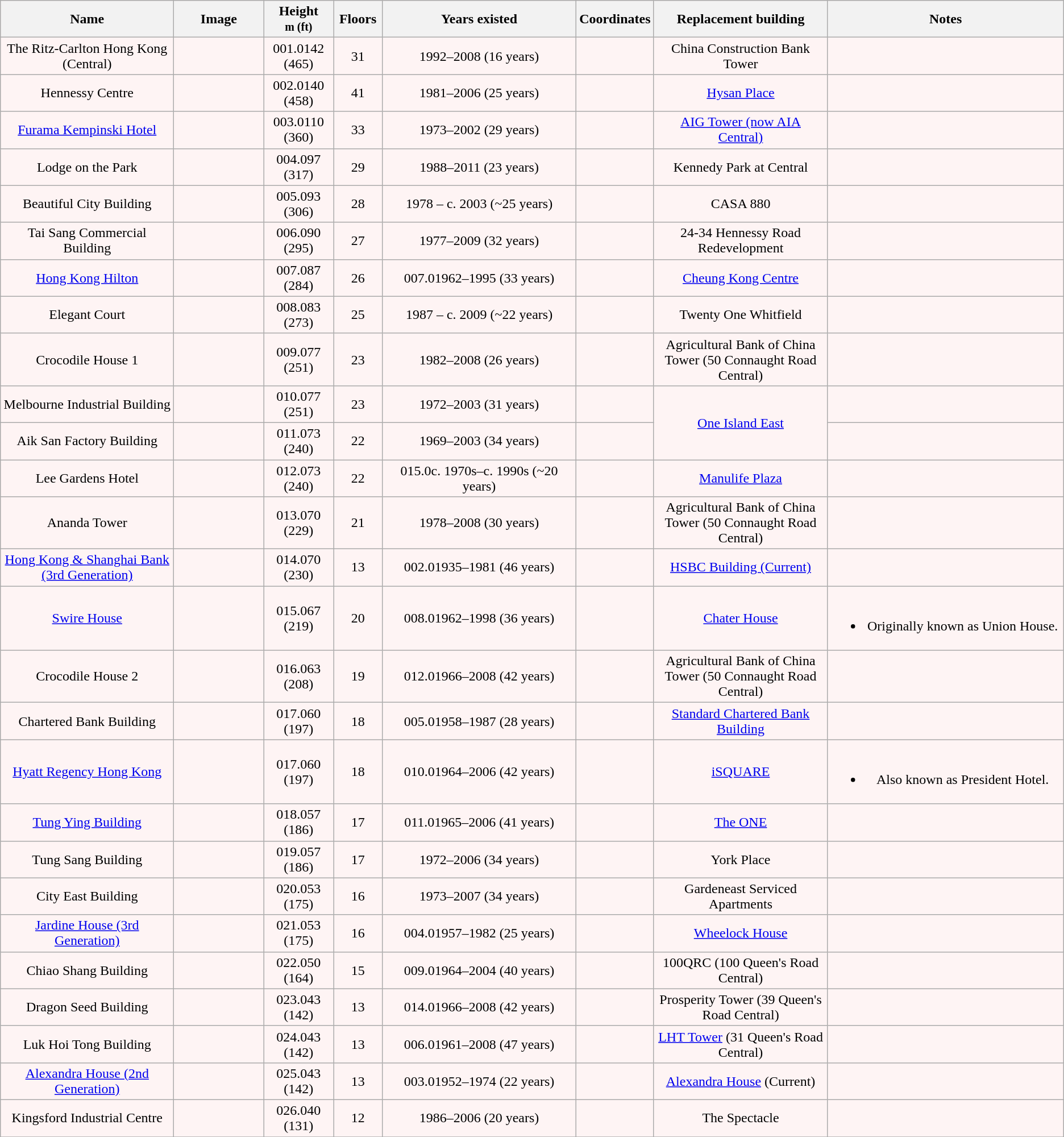<table class="wikitable sortable" style="text-align: center; background:#fef4f4">
<tr>
<th width="200px">Name</th>
<th class="unsortable" width="100px">Image</th>
<th width="75px">Height<br><small>m (ft)</small></th>
<th width="50px">Floors</th>
<th width="225px">Years existed</th>
<th>Coordinates</th>
<th width="200px">Replacement building</th>
<th width="275px">Notes</th>
</tr>
<tr>
<td>The Ritz-Carlton Hong Kong (Central)</td>
<td></td>
<td><span>001.0</span>142 (465)</td>
<td>31</td>
<td>1992–2008 (16 years)</td>
<td></td>
<td>China Construction Bank Tower</td>
<td></td>
</tr>
<tr>
<td>Hennessy Centre</td>
<td></td>
<td><span>002.0</span>140 (458)</td>
<td>41</td>
<td>1981–2006 (25 years)</td>
<td></td>
<td><a href='#'>Hysan Place</a></td>
<td></td>
</tr>
<tr>
<td><a href='#'>Furama Kempinski Hotel</a></td>
<td></td>
<td><span>003.0</span>110 (360)</td>
<td>33</td>
<td>1973–2002 (29 years)</td>
<td></td>
<td><a href='#'>AIG Tower (now AIA Central)</a></td>
<td></td>
</tr>
<tr>
<td>Lodge on the Park</td>
<td></td>
<td><span>004.0</span>97 (317)</td>
<td>29</td>
<td>1988–2011 (23 years)</td>
<td></td>
<td>Kennedy Park at Central</td>
<td></td>
</tr>
<tr>
<td>Beautiful City Building</td>
<td></td>
<td><span>005.0</span>93 (306)</td>
<td>28</td>
<td>1978 – c. 2003 (~25 years)</td>
<td></td>
<td>CASA 880</td>
<td></td>
</tr>
<tr>
<td>Tai Sang Commercial Building</td>
<td></td>
<td><span>006.0</span>90 (295)</td>
<td>27</td>
<td>1977–2009 (32 years)</td>
<td></td>
<td>24-34 Hennessy Road Redevelopment</td>
<td></td>
</tr>
<tr>
<td><a href='#'>Hong Kong Hilton</a></td>
<td></td>
<td><span>007.0</span>87 (284)</td>
<td>26</td>
<td><span>007.0</span>1962–1995 (33 years)</td>
<td></td>
<td><a href='#'>Cheung Kong Centre</a></td>
<td></td>
</tr>
<tr>
<td>Elegant Court</td>
<td></td>
<td><span>008.0</span>83 (273)</td>
<td>25</td>
<td>1987 – c. 2009 (~22 years)</td>
<td></td>
<td>Twenty One Whitfield</td>
<td></td>
</tr>
<tr>
<td>Crocodile House 1</td>
<td></td>
<td><span>009.0</span>77 (251)</td>
<td>23</td>
<td>1982–2008 (26 years)</td>
<td></td>
<td>Agricultural Bank of China Tower (50 Connaught Road Central)</td>
<td></td>
</tr>
<tr>
<td>Melbourne Industrial Building</td>
<td></td>
<td><span>010.0</span>77 (251)</td>
<td>23</td>
<td>1972–2003 (31 years)</td>
<td></td>
<td rowspan="2"><a href='#'>One Island East</a></td>
<td></td>
</tr>
<tr>
<td>Aik San Factory Building</td>
<td></td>
<td><span>011.0</span>73 (240)</td>
<td>22</td>
<td>1969–2003 (34 years)</td>
<td></td>
<td></td>
</tr>
<tr>
<td>Lee Gardens Hotel</td>
<td></td>
<td><span>012.0</span>73 (240)</td>
<td>22</td>
<td><span>015.0</span>c. 1970s–c. 1990s (~20 years)</td>
<td></td>
<td><a href='#'>Manulife Plaza</a></td>
<td></td>
</tr>
<tr>
<td>Ananda Tower</td>
<td></td>
<td><span>013.0</span>70 (229)</td>
<td>21</td>
<td>1978–2008 (30 years)</td>
<td></td>
<td>Agricultural Bank of China Tower (50 Connaught Road Central)</td>
<td></td>
</tr>
<tr>
<td><a href='#'>Hong Kong & Shanghai Bank (3rd Generation)</a></td>
<td></td>
<td><span>014.0</span>70 (230)</td>
<td>13</td>
<td><span>002.0</span>1935–1981 (46 years)</td>
<td></td>
<td><a href='#'>HSBC Building (Current)</a></td>
<td></td>
</tr>
<tr>
<td><a href='#'>Swire House</a></td>
<td></td>
<td><span>015.0</span>67 (219)</td>
<td>20</td>
<td><span>008.0</span>1962–1998 (36 years)</td>
<td></td>
<td><a href='#'>Chater House</a></td>
<td><br><ul><li>Originally known as Union House.</li></ul></td>
</tr>
<tr>
<td>Crocodile House 2</td>
<td></td>
<td><span>016.0</span>63 (208)</td>
<td>19</td>
<td><span>012.0</span>1966–2008 (42 years)</td>
<td></td>
<td>Agricultural Bank of China Tower (50 Connaught Road Central)</td>
<td></td>
</tr>
<tr>
<td>Chartered Bank Building</td>
<td></td>
<td><span>017.0</span>60 (197)</td>
<td>18</td>
<td><span>005.0</span>1958–1987 (28 years)</td>
<td></td>
<td><a href='#'>Standard Chartered Bank Building</a></td>
<td></td>
</tr>
<tr>
<td><a href='#'>Hyatt Regency Hong Kong</a></td>
<td></td>
<td><span>017.0</span>60 (197)</td>
<td>18</td>
<td><span>010.0</span>1964–2006 (42 years)</td>
<td></td>
<td><a href='#'>iSQUARE</a></td>
<td><br><ul><li>Also known as President Hotel.</li></ul></td>
</tr>
<tr>
<td><a href='#'>Tung Ying Building</a></td>
<td></td>
<td><span>018.0</span>57 (186)</td>
<td>17</td>
<td><span>011.0</span>1965–2006 (41 years)</td>
<td></td>
<td><a href='#'>The ONE</a></td>
<td></td>
</tr>
<tr>
<td>Tung Sang Building</td>
<td></td>
<td><span>019.0</span>57 (186)</td>
<td>17</td>
<td>1972–2006 (34 years)</td>
<td></td>
<td>York Place</td>
<td></td>
</tr>
<tr>
<td>City East Building</td>
<td></td>
<td><span>020.0</span>53 (175)</td>
<td>16</td>
<td>1973–2007 (34 years)</td>
<td></td>
<td>Gardeneast Serviced Apartments</td>
<td></td>
</tr>
<tr>
<td><a href='#'>Jardine House (3rd Generation)</a></td>
<td></td>
<td><span>021.0</span>53 (175)</td>
<td>16</td>
<td><span>004.0</span>1957–1982 (25 years)</td>
<td></td>
<td><a href='#'>Wheelock House</a></td>
<td></td>
</tr>
<tr>
<td>Chiao Shang Building</td>
<td></td>
<td><span>022.0</span>50 (164)</td>
<td>15</td>
<td><span>009.0</span>1964–2004 (40 years)</td>
<td></td>
<td>100QRC (100 Queen's Road Central)</td>
<td></td>
</tr>
<tr>
<td>Dragon Seed Building</td>
<td></td>
<td><span>023.0</span>43 (142)</td>
<td>13</td>
<td><span>014.0</span>1966–2008 (42 years)</td>
<td></td>
<td>Prosperity Tower (39 Queen's Road Central)</td>
<td></td>
</tr>
<tr>
<td>Luk Hoi Tong Building</td>
<td></td>
<td><span>024.0</span>43 (142)</td>
<td>13</td>
<td><span>006.0</span>1961–2008 (47 years)</td>
<td></td>
<td><a href='#'>LHT Tower</a> (31 Queen's Road Central)</td>
<td></td>
</tr>
<tr>
<td><a href='#'>Alexandra House (2nd Generation)</a></td>
<td></td>
<td><span>025.0</span>43 (142)</td>
<td>13</td>
<td><span>003.0</span>1952–1974 (22 years)</td>
<td></td>
<td><a href='#'>Alexandra House</a> (Current)</td>
<td></td>
</tr>
<tr>
<td>Kingsford Industrial Centre</td>
<td></td>
<td><span>026.0</span>40 (131)</td>
<td>12</td>
<td>1986–2006 (20 years)</td>
<td></td>
<td>The Spectacle</td>
<td></td>
</tr>
<tr>
</tr>
</table>
